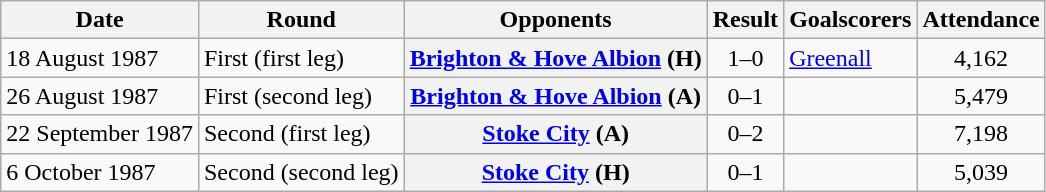<table class="wikitable plainrowheaders sortable">
<tr>
<th scope=col>Date</th>
<th scope=col>Round</th>
<th scope=col>Opponents</th>
<th scope=col>Result</th>
<th scope=col class=unsortable>Goalscorers</th>
<th scope=col>Attendance</th>
</tr>
<tr>
<td>18 August 1987</td>
<td>First (first leg)</td>
<th scope=row><a href='#'>Brighton & Hove Albion</a> (H)</th>
<td align=center>1–0</td>
<td><a href='#'>Greenall</a></td>
<td align=center>4,162</td>
</tr>
<tr>
<td>26 August 1987</td>
<td>First (second leg)</td>
<th scope=row><a href='#'>Brighton & Hove Albion</a> (A)</th>
<td align=center>0–1</td>
<td></td>
<td align=center>5,479</td>
</tr>
<tr>
<td>22 September 1987</td>
<td>Second (first leg)</td>
<th scope=row><a href='#'>Stoke City</a> (A)</th>
<td align=center>0–2</td>
<td></td>
<td align=center>7,198</td>
</tr>
<tr>
<td>6 October 1987</td>
<td>Second (second leg)</td>
<th scope=row><a href='#'>Stoke City</a> (H)</th>
<td align=center>0–1</td>
<td></td>
<td align=center>5,039</td>
</tr>
</table>
